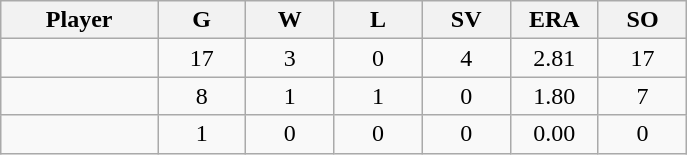<table class="wikitable sortable">
<tr>
<th bgcolor="#DDDDFF" width="16%">Player</th>
<th bgcolor="#DDDDFF" width="9%">G</th>
<th bgcolor="#DDDDFF" width="9%">W</th>
<th bgcolor="#DDDDFF" width="9%">L</th>
<th bgcolor="#DDDDFF" width="9%">SV</th>
<th bgcolor="#DDDDFF" width="9%">ERA</th>
<th bgcolor="#DDDDFF" width="9%">SO</th>
</tr>
<tr align="center">
<td></td>
<td>17</td>
<td>3</td>
<td>0</td>
<td>4</td>
<td>2.81</td>
<td>17</td>
</tr>
<tr align="center">
<td></td>
<td>8</td>
<td>1</td>
<td>1</td>
<td>0</td>
<td>1.80</td>
<td>7</td>
</tr>
<tr align="center">
<td></td>
<td>1</td>
<td>0</td>
<td>0</td>
<td>0</td>
<td>0.00</td>
<td>0</td>
</tr>
</table>
